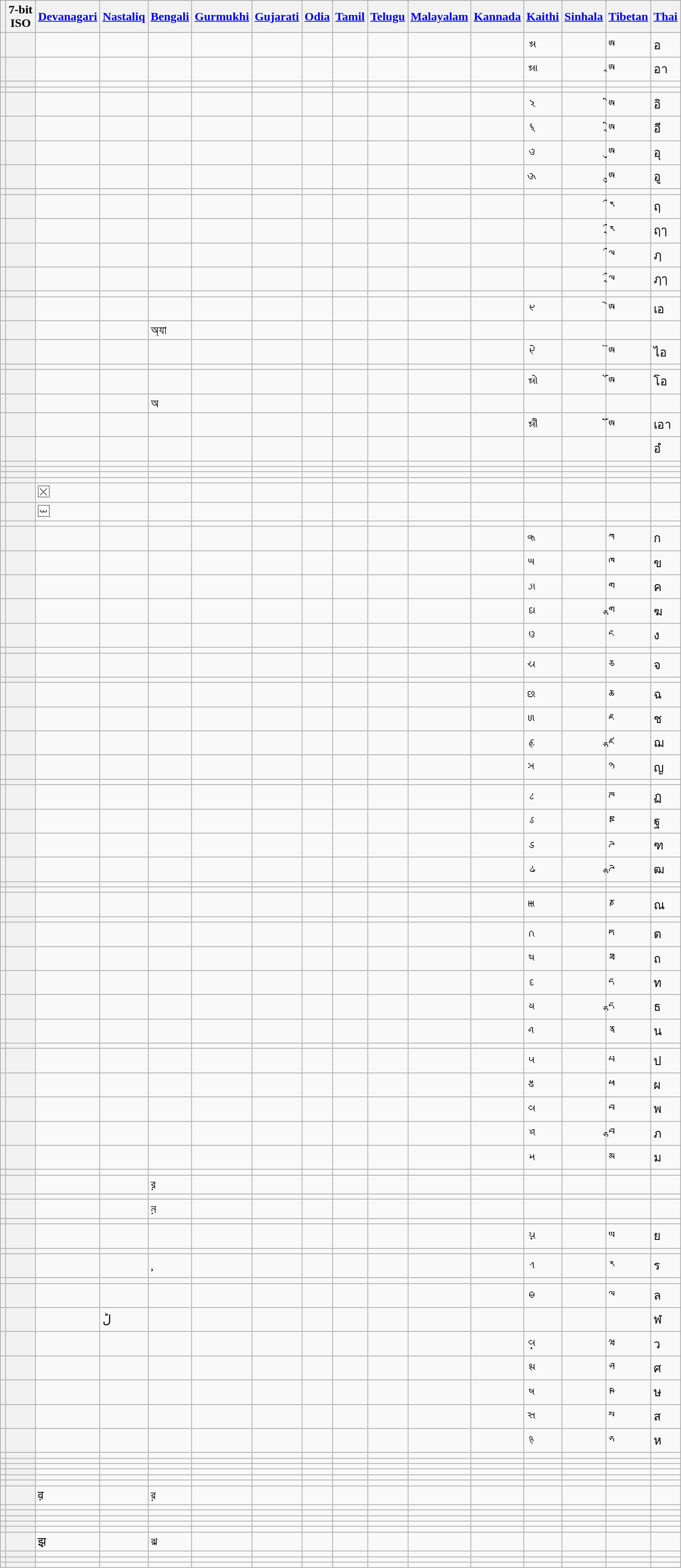<table class="wikitable sortable collapsible">
<tr>
<th></th>
<th>7-bit<br>ISO</th>
<th><a href='#'>Devanagari</a></th>
<th><a href='#'>Nastaliq</a></th>
<th><a href='#'>Bengali</a></th>
<th><a href='#'>Gurmukhi</a></th>
<th><a href='#'>Gujarati</a></th>
<th><a href='#'>Odia</a></th>
<th><a href='#'>Tamil</a></th>
<th><a href='#'>Telugu</a></th>
<th><a href='#'>Malayalam</a></th>
<th><a href='#'>Kannada</a></th>
<th><a href='#'>Kaithi</a></th>
<th><a href='#'>Sinhala</a></th>
<th><a href='#'>Tibetan</a></th>
<th><a href='#'>Thai</a></th>
</tr>
<tr>
<th></th>
<th></th>
<td></td>
<td></td>
<td></td>
<td></td>
<td></td>
<td></td>
<td></td>
<td></td>
<td></td>
<td></td>
<td>𑂃</td>
<td></td>
<td>ཨ</td>
<td>อ</td>
</tr>
<tr>
<th></th>
<th></th>
<td></td>
<td></td>
<td></td>
<td></td>
<td></td>
<td></td>
<td></td>
<td></td>
<td></td>
<td></td>
<td>𑂄</td>
<td></td>
<td>ཨཱ</td>
<td>อา</td>
</tr>
<tr>
<th></th>
<th></th>
<td></td>
<td></td>
<td></td>
<td></td>
<td></td>
<td></td>
<td></td>
<td></td>
<td></td>
<td></td>
<td></td>
<td></td>
<td></td>
<td></td>
</tr>
<tr>
<th></th>
<th></th>
<td></td>
<td></td>
<td></td>
<td></td>
<td></td>
<td></td>
<td></td>
<td></td>
<td></td>
<td></td>
<td></td>
<td></td>
<td></td>
<td></td>
</tr>
<tr>
<th></th>
<th></th>
<td></td>
<td></td>
<td></td>
<td></td>
<td></td>
<td></td>
<td></td>
<td></td>
<td></td>
<td></td>
<td>𑂅</td>
<td></td>
<td>ཨི</td>
<td>อิ</td>
</tr>
<tr>
<th></th>
<th></th>
<td></td>
<td></td>
<td></td>
<td></td>
<td></td>
<td></td>
<td></td>
<td></td>
<td></td>
<td></td>
<td>𑂆</td>
<td></td>
<td>ཨཱི</td>
<td>อี</td>
</tr>
<tr>
<th></th>
<th></th>
<td></td>
<td></td>
<td></td>
<td></td>
<td></td>
<td></td>
<td></td>
<td></td>
<td></td>
<td></td>
<td>𑂇</td>
<td></td>
<td>ཨུ</td>
<td>อุ</td>
</tr>
<tr>
<th></th>
<th></th>
<td></td>
<td></td>
<td></td>
<td></td>
<td></td>
<td></td>
<td></td>
<td></td>
<td></td>
<td></td>
<td>𑂈</td>
<td></td>
<td>ཨཱུ</td>
<td>อู</td>
</tr>
<tr>
<th></th>
<th></th>
<td></td>
<td></td>
<td></td>
<td></td>
<td></td>
<td></td>
<td></td>
<td></td>
<td></td>
<td></td>
<td></td>
<td></td>
<td></td>
<td></td>
</tr>
<tr>
<th></th>
<th></th>
<td></td>
<td></td>
<td></td>
<td></td>
<td></td>
<td></td>
<td></td>
<td></td>
<td></td>
<td></td>
<td></td>
<td></td>
<td>རྀ</td>
<td>ฤ</td>
</tr>
<tr>
<th></th>
<th></th>
<td></td>
<td></td>
<td></td>
<td></td>
<td></td>
<td></td>
<td></td>
<td></td>
<td></td>
<td></td>
<td></td>
<td></td>
<td>རཱྀ</td>
<td>ฤๅ</td>
</tr>
<tr>
<th></th>
<th></th>
<td></td>
<td></td>
<td></td>
<td></td>
<td></td>
<td></td>
<td></td>
<td></td>
<td></td>
<td></td>
<td></td>
<td></td>
<td>ལྀ</td>
<td>ฦ</td>
</tr>
<tr>
<th></th>
<th></th>
<td></td>
<td></td>
<td></td>
<td></td>
<td></td>
<td></td>
<td></td>
<td></td>
<td></td>
<td></td>
<td></td>
<td></td>
<td>ལཱྀ</td>
<td>ฦๅ</td>
</tr>
<tr>
<th></th>
<th></th>
<td></td>
<td></td>
<td></td>
<td></td>
<td></td>
<td></td>
<td></td>
<td></td>
<td></td>
<td></td>
<td></td>
<td></td>
<td></td>
<td></td>
</tr>
<tr>
<th></th>
<th></th>
<td></td>
<td></td>
<td></td>
<td></td>
<td></td>
<td></td>
<td></td>
<td></td>
<td></td>
<td></td>
<td>𑂉</td>
<td></td>
<td>ཨེ</td>
<td>เอ</td>
</tr>
<tr>
<th></th>
<th></th>
<td></td>
<td></td>
<td>অ্যা</td>
<td></td>
<td></td>
<td></td>
<td></td>
<td></td>
<td></td>
<td></td>
<td></td>
<td></td>
<td></td>
<td></td>
</tr>
<tr>
<th></th>
<th></th>
<td></td>
<td></td>
<td></td>
<td></td>
<td></td>
<td></td>
<td></td>
<td></td>
<td></td>
<td></td>
<td>𑂊</td>
<td></td>
<td>ཨཻ</td>
<td>ไอ</td>
</tr>
<tr>
<th></th>
<th></th>
<td></td>
<td></td>
<td></td>
<td></td>
<td></td>
<td></td>
<td></td>
<td></td>
<td></td>
<td></td>
<td></td>
<td></td>
<td></td>
<td></td>
</tr>
<tr>
<th></th>
<th></th>
<td></td>
<td></td>
<td></td>
<td></td>
<td></td>
<td></td>
<td></td>
<td></td>
<td></td>
<td></td>
<td>𑂋</td>
<td></td>
<td>ཨོ</td>
<td>โอ</td>
</tr>
<tr>
<th></th>
<th></th>
<td></td>
<td></td>
<td>অ</td>
<td></td>
<td></td>
<td></td>
<td></td>
<td></td>
<td></td>
<td></td>
<td></td>
<td></td>
<td></td>
<td></td>
</tr>
<tr>
<th></th>
<th></th>
<td></td>
<td></td>
<td></td>
<td></td>
<td></td>
<td></td>
<td></td>
<td></td>
<td></td>
<td></td>
<td>𑂌</td>
<td></td>
<td>ཨཽ</td>
<td>เอา</td>
</tr>
<tr>
<th></th>
<th></th>
<td></td>
<td></td>
<td></td>
<td></td>
<td></td>
<td></td>
<td></td>
<td></td>
<td></td>
<td></td>
<td></td>
<td></td>
<td></td>
<td>อํ</td>
</tr>
<tr>
<th></th>
<th></th>
<td></td>
<td></td>
<td></td>
<td></td>
<td></td>
<td></td>
<td></td>
<td></td>
<td></td>
<td></td>
<td></td>
<td></td>
<td></td>
<td></td>
</tr>
<tr>
<th></th>
<th></th>
<td></td>
<td></td>
<td></td>
<td></td>
<td></td>
<td></td>
<td></td>
<td></td>
<td></td>
<td></td>
<td></td>
<td></td>
<td></td>
<td></td>
</tr>
<tr>
<th></th>
<th></th>
<td></td>
<td></td>
<td></td>
<td></td>
<td></td>
<td></td>
<td></td>
<td></td>
<td></td>
<td></td>
<td></td>
<td></td>
<td></td>
<td></td>
</tr>
<tr>
<th></th>
<th></th>
<td></td>
<td></td>
<td></td>
<td></td>
<td></td>
<td></td>
<td></td>
<td></td>
<td></td>
<td></td>
<td></td>
<td></td>
<td></td>
<td></td>
</tr>
<tr>
<th></th>
<th></th>
<td>ᳵ</td>
<td></td>
<td></td>
<td></td>
<td></td>
<td></td>
<td></td>
<td></td>
<td></td>
<td></td>
<td></td>
<td></td>
<td></td>
<td></td>
</tr>
<tr>
<th></th>
<th></th>
<td>ᳶ</td>
<td></td>
<td></td>
<td></td>
<td></td>
<td></td>
<td></td>
<td></td>
<td></td>
<td></td>
<td></td>
<td></td>
<td></td>
<td></td>
</tr>
<tr>
<th></th>
<th></th>
<td></td>
<td></td>
<td></td>
<td></td>
<td></td>
<td></td>
<td></td>
<td></td>
<td></td>
<td></td>
<td></td>
<td></td>
<td></td>
<td></td>
</tr>
<tr>
<th></th>
<th></th>
<td></td>
<td></td>
<td></td>
<td></td>
<td></td>
<td></td>
<td></td>
<td></td>
<td></td>
<td></td>
<td>𑂍</td>
<td></td>
<td>ཀ</td>
<td>ก</td>
</tr>
<tr>
<th></th>
<th></th>
<td></td>
<td></td>
<td></td>
<td></td>
<td></td>
<td></td>
<td></td>
<td></td>
<td></td>
<td></td>
<td>𑂎</td>
<td></td>
<td>ཁ</td>
<td>ข</td>
</tr>
<tr>
<th></th>
<th></th>
<td></td>
<td></td>
<td></td>
<td></td>
<td></td>
<td></td>
<td></td>
<td></td>
<td></td>
<td></td>
<td>𑂏</td>
<td></td>
<td>ག</td>
<td>ค</td>
</tr>
<tr>
<th></th>
<th></th>
<td></td>
<td></td>
<td></td>
<td></td>
<td></td>
<td></td>
<td></td>
<td></td>
<td></td>
<td></td>
<td>𑂐</td>
<td></td>
<td>གྷ</td>
<td>ฆ</td>
</tr>
<tr>
<th></th>
<th></th>
<td></td>
<td></td>
<td></td>
<td></td>
<td></td>
<td></td>
<td></td>
<td></td>
<td></td>
<td></td>
<td>𑂑</td>
<td></td>
<td>ང</td>
<td>ง</td>
</tr>
<tr>
<th></th>
<th></th>
<td></td>
<td></td>
<td></td>
<td></td>
<td></td>
<td></td>
<td></td>
<td></td>
<td></td>
<td></td>
<td></td>
<td></td>
<td></td>
<td></td>
</tr>
<tr>
<th></th>
<th></th>
<td></td>
<td></td>
<td></td>
<td></td>
<td></td>
<td></td>
<td></td>
<td></td>
<td></td>
<td></td>
<td>𑂒</td>
<td></td>
<td>ཅ</td>
<td>จ</td>
</tr>
<tr>
<th></th>
<th></th>
<td></td>
<td></td>
<td></td>
<td></td>
<td></td>
<td></td>
<td></td>
<td></td>
<td></td>
<td></td>
<td></td>
<td></td>
<td></td>
<td></td>
</tr>
<tr>
<th></th>
<th></th>
<td></td>
<td></td>
<td></td>
<td></td>
<td></td>
<td></td>
<td></td>
<td></td>
<td></td>
<td></td>
<td>𑂓</td>
<td></td>
<td>ཆ</td>
<td>ฉ</td>
</tr>
<tr>
<th></th>
<th></th>
<td></td>
<td></td>
<td></td>
<td></td>
<td></td>
<td></td>
<td></td>
<td></td>
<td></td>
<td></td>
<td>𑂔</td>
<td></td>
<td>ཇ</td>
<td>ช</td>
</tr>
<tr>
<th></th>
<th></th>
<td></td>
<td></td>
<td></td>
<td></td>
<td></td>
<td></td>
<td></td>
<td></td>
<td></td>
<td></td>
<td>𑂕</td>
<td></td>
<td>ཛྷ</td>
<td>ฌ</td>
</tr>
<tr>
<th></th>
<th></th>
<td></td>
<td></td>
<td></td>
<td></td>
<td></td>
<td></td>
<td></td>
<td></td>
<td></td>
<td></td>
<td>𑂖</td>
<td></td>
<td>ཉ</td>
<td>ญ</td>
</tr>
<tr>
<th></th>
<th></th>
<td></td>
<td></td>
<td></td>
<td></td>
<td></td>
<td></td>
<td></td>
<td></td>
<td></td>
<td></td>
<td></td>
<td></td>
<td></td>
<td></td>
</tr>
<tr>
<th></th>
<th></th>
<td></td>
<td></td>
<td></td>
<td></td>
<td></td>
<td></td>
<td></td>
<td></td>
<td></td>
<td></td>
<td>𑂗</td>
<td></td>
<td>ཊ</td>
<td>ฏ</td>
</tr>
<tr>
<th></th>
<th></th>
<td></td>
<td></td>
<td></td>
<td></td>
<td></td>
<td></td>
<td></td>
<td></td>
<td></td>
<td></td>
<td>𑂘</td>
<td></td>
<td>ཋ</td>
<td>ฐ</td>
</tr>
<tr>
<th></th>
<th></th>
<td></td>
<td></td>
<td></td>
<td></td>
<td></td>
<td></td>
<td></td>
<td></td>
<td></td>
<td></td>
<td>𑂙</td>
<td></td>
<td>ཌ</td>
<td>ฑ</td>
</tr>
<tr>
<th></th>
<th></th>
<td></td>
<td></td>
<td></td>
<td></td>
<td></td>
<td></td>
<td></td>
<td></td>
<td></td>
<td></td>
<td>𑂛</td>
<td></td>
<td>ཌྷ</td>
<td>ฒ</td>
</tr>
<tr>
<th></th>
<th></th>
<td></td>
<td></td>
<td></td>
<td></td>
<td></td>
<td></td>
<td></td>
<td></td>
<td></td>
<td></td>
<td></td>
<td></td>
<td></td>
<td></td>
</tr>
<tr>
<th></th>
<th></th>
<td></td>
<td></td>
<td></td>
<td></td>
<td></td>
<td></td>
<td></td>
<td></td>
<td></td>
<td></td>
<td></td>
<td></td>
<td></td>
<td></td>
</tr>
<tr>
<th></th>
<th></th>
<td></td>
<td></td>
<td></td>
<td></td>
<td></td>
<td></td>
<td></td>
<td></td>
<td></td>
<td></td>
<td>𑂝</td>
<td></td>
<td>ཎ</td>
<td>ณ</td>
</tr>
<tr>
<th></th>
<th></th>
<td></td>
<td></td>
<td></td>
<td></td>
<td></td>
<td></td>
<td></td>
<td></td>
<td></td>
<td></td>
<td></td>
<td></td>
<td></td>
<td></td>
</tr>
<tr>
<th></th>
<th></th>
<td></td>
<td></td>
<td></td>
<td></td>
<td></td>
<td></td>
<td></td>
<td></td>
<td></td>
<td></td>
<td>𑂞</td>
<td></td>
<td>ཏ</td>
<td>ต</td>
</tr>
<tr>
<th></th>
<th></th>
<td></td>
<td></td>
<td></td>
<td></td>
<td></td>
<td></td>
<td></td>
<td></td>
<td></td>
<td></td>
<td>𑂟</td>
<td></td>
<td>ཐ</td>
<td>ถ</td>
</tr>
<tr>
<th></th>
<th></th>
<td></td>
<td></td>
<td></td>
<td></td>
<td></td>
<td></td>
<td></td>
<td></td>
<td></td>
<td></td>
<td>𑂠</td>
<td></td>
<td>ད</td>
<td>ท</td>
</tr>
<tr>
<th></th>
<th></th>
<td></td>
<td></td>
<td></td>
<td></td>
<td></td>
<td></td>
<td></td>
<td></td>
<td></td>
<td></td>
<td>𑂡</td>
<td></td>
<td>དྷ</td>
<td>ธ</td>
</tr>
<tr>
<th></th>
<th></th>
<td></td>
<td></td>
<td></td>
<td></td>
<td></td>
<td></td>
<td></td>
<td></td>
<td></td>
<td></td>
<td>𑂢</td>
<td></td>
<td>ན</td>
<td>น</td>
</tr>
<tr>
<th></th>
<th></th>
<td></td>
<td></td>
<td></td>
<td></td>
<td></td>
<td></td>
<td></td>
<td></td>
<td></td>
<td></td>
<td></td>
<td></td>
<td></td>
<td></td>
</tr>
<tr>
<th></th>
<th></th>
<td></td>
<td></td>
<td></td>
<td></td>
<td></td>
<td></td>
<td></td>
<td></td>
<td></td>
<td></td>
<td>𑂣</td>
<td></td>
<td>པ</td>
<td>ป</td>
</tr>
<tr>
<th></th>
<th></th>
<td></td>
<td></td>
<td></td>
<td></td>
<td></td>
<td></td>
<td></td>
<td></td>
<td></td>
<td></td>
<td>𑂤</td>
<td></td>
<td>ཕ</td>
<td>ผ</td>
</tr>
<tr>
<th></th>
<th></th>
<td></td>
<td></td>
<td></td>
<td></td>
<td></td>
<td></td>
<td></td>
<td></td>
<td></td>
<td></td>
<td>𑂥</td>
<td></td>
<td>བ</td>
<td>พ</td>
</tr>
<tr>
<th></th>
<th></th>
<td></td>
<td></td>
<td></td>
<td></td>
<td></td>
<td></td>
<td></td>
<td></td>
<td></td>
<td></td>
<td>𑂦</td>
<td></td>
<td>བྷ</td>
<td>ภ</td>
</tr>
<tr>
<th></th>
<th></th>
<td></td>
<td></td>
<td></td>
<td></td>
<td></td>
<td></td>
<td></td>
<td></td>
<td></td>
<td></td>
<td>𑂧</td>
<td></td>
<td>མ</td>
<td>ม</td>
</tr>
<tr>
<th></th>
<th></th>
<td></td>
<td></td>
<td></td>
<td></td>
<td></td>
<td></td>
<td></td>
<td></td>
<td></td>
<td></td>
<td></td>
<td></td>
<td></td>
<td></td>
</tr>
<tr>
<th></th>
<th></th>
<td></td>
<td></td>
<td>র়</td>
<td></td>
<td></td>
<td></td>
<td></td>
<td></td>
<td></td>
<td></td>
<td></td>
<td></td>
<td></td>
<td></td>
</tr>
<tr>
<th></th>
<th></th>
<td></td>
<td></td>
<td></td>
<td></td>
<td></td>
<td></td>
<td></td>
<td></td>
<td></td>
<td></td>
<td></td>
<td></td>
<td></td>
<td></td>
</tr>
<tr>
<th></th>
<th></th>
<td></td>
<td></td>
<td>ন়</td>
<td></td>
<td></td>
<td></td>
<td></td>
<td></td>
<td></td>
<td></td>
<td></td>
<td></td>
<td></td>
<td></td>
</tr>
<tr>
<th></th>
<th></th>
<td></td>
<td></td>
<td></td>
<td></td>
<td></td>
<td></td>
<td></td>
<td></td>
<td></td>
<td></td>
<td></td>
<td></td>
<td></td>
<td></td>
</tr>
<tr>
<th></th>
<th></th>
<td></td>
<td></td>
<td></td>
<td></td>
<td></td>
<td></td>
<td></td>
<td></td>
<td></td>
<td></td>
<td>𑂨</td>
<td></td>
<td>ཡ</td>
<td>ย</td>
</tr>
<tr>
<th></th>
<th></th>
<td></td>
<td></td>
<td></td>
<td></td>
<td></td>
<td></td>
<td></td>
<td></td>
<td></td>
<td></td>
<td></td>
<td></td>
<td></td>
<td></td>
</tr>
<tr>
<th></th>
<th></th>
<td></td>
<td></td>
<td>, </td>
<td></td>
<td></td>
<td></td>
<td></td>
<td></td>
<td></td>
<td></td>
<td>𑂩</td>
<td></td>
<td>ར</td>
<td>ร</td>
</tr>
<tr>
<th></th>
<th></th>
<td></td>
<td></td>
<td></td>
<td></td>
<td></td>
<td></td>
<td></td>
<td></td>
<td></td>
<td></td>
<td></td>
<td></td>
<td></td>
<td></td>
</tr>
<tr>
<th></th>
<th></th>
<td></td>
<td></td>
<td></td>
<td></td>
<td></td>
<td></td>
<td></td>
<td></td>
<td></td>
<td></td>
<td>𑂪</td>
<td></td>
<td>ལ</td>
<td>ล</td>
</tr>
<tr>
<th></th>
<th></th>
<td></td>
<td>لؕ</td>
<td></td>
<td></td>
<td></td>
<td></td>
<td></td>
<td></td>
<td></td>
<td></td>
<td></td>
<td></td>
<td></td>
<td>ฬ</td>
</tr>
<tr>
<th></th>
<th></th>
<td></td>
<td></td>
<td></td>
<td></td>
<td></td>
<td></td>
<td></td>
<td></td>
<td></td>
<td></td>
<td>𑂫</td>
<td></td>
<td>ཝ</td>
<td>ว</td>
</tr>
<tr>
<th></th>
<th></th>
<td></td>
<td></td>
<td></td>
<td></td>
<td></td>
<td></td>
<td></td>
<td></td>
<td></td>
<td></td>
<td>𑂬</td>
<td></td>
<td>ཤ</td>
<td>ศ</td>
</tr>
<tr>
<th></th>
<th></th>
<td></td>
<td></td>
<td></td>
<td></td>
<td></td>
<td></td>
<td></td>
<td></td>
<td></td>
<td></td>
<td>𑂭</td>
<td></td>
<td>ཥ</td>
<td>ษ</td>
</tr>
<tr>
<th></th>
<th></th>
<td></td>
<td></td>
<td></td>
<td></td>
<td></td>
<td></td>
<td></td>
<td></td>
<td></td>
<td></td>
<td>𑂮</td>
<td></td>
<td>ས</td>
<td>ส</td>
</tr>
<tr>
<th></th>
<th></th>
<td></td>
<td></td>
<td></td>
<td></td>
<td></td>
<td></td>
<td></td>
<td></td>
<td></td>
<td></td>
<td>𑂯</td>
<td></td>
<td>ཧ</td>
<td>ห</td>
</tr>
<tr>
<th></th>
<th></th>
<td></td>
<td></td>
<td></td>
<td></td>
<td></td>
<td></td>
<td></td>
<td></td>
<td></td>
<td></td>
<td></td>
<td></td>
<td></td>
<td></td>
</tr>
<tr>
<th></th>
<th></th>
<td></td>
<td></td>
<td></td>
<td></td>
<td></td>
<td></td>
<td></td>
<td></td>
<td></td>
<td></td>
<td></td>
<td></td>
<td></td>
<td></td>
</tr>
<tr>
<th></th>
<th></th>
<td></td>
<td></td>
<td></td>
<td></td>
<td></td>
<td></td>
<td></td>
<td></td>
<td></td>
<td></td>
<td></td>
<td></td>
<td></td>
<td></td>
</tr>
<tr>
<th></th>
<th></th>
<td></td>
<td></td>
<td></td>
<td></td>
<td></td>
<td></td>
<td></td>
<td></td>
<td></td>
<td></td>
<td></td>
<td></td>
<td></td>
<td></td>
</tr>
<tr>
<th></th>
<th></th>
<td></td>
<td></td>
<td></td>
<td></td>
<td></td>
<td></td>
<td></td>
<td></td>
<td></td>
<td></td>
<td></td>
<td></td>
<td></td>
<td></td>
</tr>
<tr>
<th></th>
<th></th>
<td></td>
<td></td>
<td></td>
<td></td>
<td></td>
<td></td>
<td></td>
<td></td>
<td></td>
<td></td>
<td></td>
<td></td>
<td></td>
<td></td>
</tr>
<tr>
<th></th>
<th></th>
<td>व़</td>
<td></td>
<td>ৱ়</td>
<td></td>
<td></td>
<td></td>
<td></td>
<td></td>
<td></td>
<td></td>
<td></td>
<td></td>
<td></td>
<td></td>
</tr>
<tr>
<th></th>
<th></th>
<td></td>
<td></td>
<td></td>
<td></td>
<td></td>
<td></td>
<td></td>
<td></td>
<td></td>
<td></td>
<td></td>
<td></td>
<td></td>
<td></td>
</tr>
<tr>
<th></th>
<th></th>
<td></td>
<td></td>
<td></td>
<td></td>
<td></td>
<td></td>
<td></td>
<td></td>
<td></td>
<td></td>
<td></td>
<td></td>
<td></td>
<td></td>
</tr>
<tr>
<th></th>
<th></th>
<td></td>
<td></td>
<td></td>
<td></td>
<td></td>
<td></td>
<td></td>
<td></td>
<td></td>
<td></td>
<td></td>
<td></td>
<td></td>
<td></td>
</tr>
<tr>
<th></th>
<th></th>
<td></td>
<td></td>
<td></td>
<td></td>
<td></td>
<td></td>
<td></td>
<td></td>
<td></td>
<td></td>
<td></td>
<td></td>
<td></td>
<td></td>
</tr>
<tr>
<th></th>
<th></th>
<td></td>
<td></td>
<td></td>
<td></td>
<td></td>
<td></td>
<td></td>
<td></td>
<td></td>
<td></td>
<td></td>
<td></td>
<td></td>
<td></td>
</tr>
<tr>
<th></th>
<th></th>
<td>झ़</td>
<td></td>
<td>ঝ়</td>
<td></td>
<td></td>
<td></td>
<td></td>
<td></td>
<td></td>
<td></td>
<td></td>
<td></td>
<td></td>
<td></td>
</tr>
<tr>
<th></th>
<th></th>
<td></td>
<td></td>
<td></td>
<td></td>
<td></td>
<td></td>
<td></td>
<td></td>
<td></td>
<td></td>
<td></td>
<td></td>
<td></td>
<td></td>
</tr>
<tr>
<th></th>
<th></th>
<td></td>
<td></td>
<td></td>
<td></td>
<td></td>
<td></td>
<td></td>
<td></td>
<td></td>
<td></td>
<td></td>
<td></td>
<td></td>
<td></td>
</tr>
<tr>
<th></th>
<th></th>
<td></td>
<td></td>
<td></td>
<td></td>
<td></td>
<td></td>
<td></td>
<td></td>
<td></td>
<td></td>
<td></td>
<td></td>
<td></td>
<td></td>
</tr>
</table>
